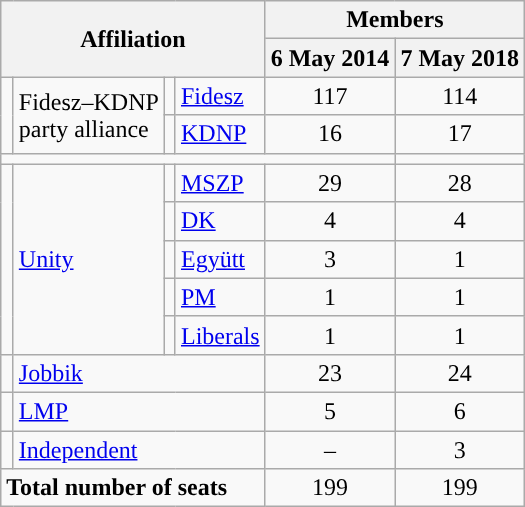<table class="wikitable">
<tr>
<th colspan="4" rowspan="2" style="vertical-align:middle;">Affiliation</th>
<th colspan="2" style="vertical-align:top;">Members</th>
</tr>
<tr>
<th>6 May 2014</th>
<th>7 May 2018</th>
</tr>
<tr>
<td width="1" rowspan="2"></td>
<td rowspan=2; align="left">Fidesz–KDNP<br>party alliance</td>
<td align="left"></td>
<td align="left"><a href='#'>Fidesz</a></td>
<td align="center">117</td>
<td align="center">114</td>
</tr>
<tr>
<td align="left"></td>
<td align="left"><a href='#'>KDNP</a></td>
<td align="center">16</td>
<td align="center">17</td>
</tr>
<tr>
<td colspan=5></td>
</tr>
<tr>
<td width="1" rowspan="5"></td>
<td rowspan=5; align="left"><a href='#'>Unity</a></td>
<td align="left"></td>
<td align="left"><a href='#'>MSZP</a></td>
<td align="center">29</td>
<td align="center">28</td>
</tr>
<tr>
<td align="left"></td>
<td align="left"><a href='#'>DK</a></td>
<td align="center">4</td>
<td align="center">4</td>
</tr>
<tr>
<td align="left"></td>
<td align="left"><a href='#'>Együtt</a></td>
<td align="center">3</td>
<td align="center">1</td>
</tr>
<tr>
<td align="left"></td>
<td align="left"><a href='#'>PM</a></td>
<td align="center">1</td>
<td align="center">1</td>
</tr>
<tr>
<td align="left"></td>
<td align="left"><a href='#'>Liberals</a></td>
<td align="center">1</td>
<td align="center">1</td>
</tr>
<tr>
<td width="1"></td>
<td colspan="3" align="left"><a href='#'>Jobbik</a></td>
<td align="center">23</td>
<td align="center">24</td>
</tr>
<tr>
<td width="1"></td>
<td colspan="3" align="left"><a href='#'>LMP</a></td>
<td align="center">5</td>
<td align="center">6</td>
</tr>
<tr>
<td width="1"></td>
<td colspan="3" align="left"><a href='#'>Independent</a></td>
<td align="center">–</td>
<td align="center">3</td>
</tr>
<tr>
<td colspan="4" rowspan="1"><strong>Total number of seats</strong><br></td>
<td align="center">199</td>
<td align="center">199</td>
</tr>
</table>
